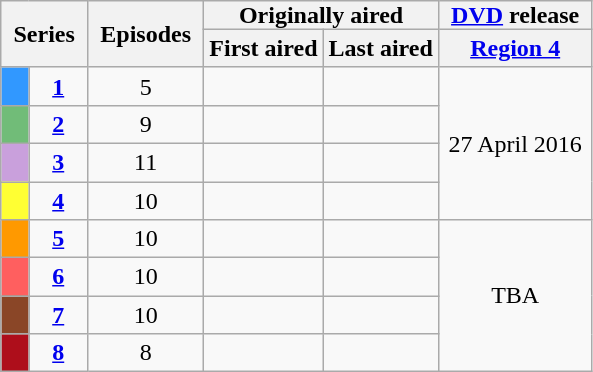<table class="wikitable" style="text-align: center;">
<tr>
<th style="padding: 0 8px;" rowspan="2" colspan="2">Series</th>
<th style="padding: 0 8px;" rowspan="2">Episodes</th>
<th style="padding: 0 8px;" colspan="2">Originally aired</th>
<th style="padding: 0 8px;" colspan="2"><a href='#'>DVD</a> release</th>
</tr>
<tr>
<th>First aired</th>
<th>Last aired</th>
<th><a href='#'>Region 4</a></th>
</tr>
<tr>
<td style="background: #3198FF;"></td>
<td><strong><a href='#'>1</a></strong></td>
<td>5</td>
<td></td>
<td></td>
<td rowspan="4">27 April 2016</td>
</tr>
<tr>
<td style="background: #71BC78;"></td>
<td><strong><a href='#'>2</a></strong></td>
<td>9</td>
<td></td>
<td></td>
</tr>
<tr>
<td style="background: #C9A0DC;"></td>
<td><strong><a href='#'>3</a></strong></td>
<td>11</td>
<td></td>
<td></td>
</tr>
<tr>
<td style="background: #FFFF33;"></td>
<td><strong><a href='#'>4</a></strong></td>
<td>10</td>
<td></td>
<td></td>
</tr>
<tr>
<td style="background: #FF9900;"></td>
<td><strong><a href='#'>5</a></strong></td>
<td>10</td>
<td></td>
<td></td>
<td rowspan="4">TBA</td>
</tr>
<tr>
<td style="background: #FF5F5F;"></td>
<td><strong><a href='#'>6</a></strong></td>
<td>10</td>
<td></td>
<td></td>
</tr>
<tr>
<td style="background: #8A4627;"></td>
<td><strong><a href='#'>7</a></strong></td>
<td>10</td>
<td></td>
<td></td>
</tr>
<tr>
<td style="background: #AE0E1B;"></td>
<td><strong><a href='#'>8</a></strong></td>
<td>8</td>
<td></td>
<td></td>
</tr>
</table>
